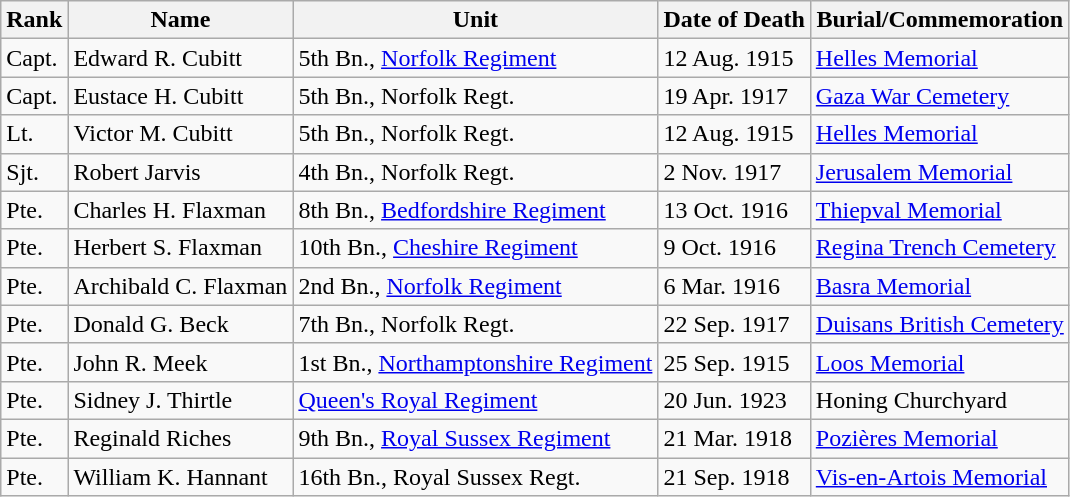<table class="wikitable">
<tr>
<th>Rank</th>
<th>Name</th>
<th>Unit</th>
<th>Date of Death</th>
<th>Burial/Commemoration</th>
</tr>
<tr>
<td>Capt.</td>
<td>Edward R. Cubitt</td>
<td>5th Bn., <a href='#'>Norfolk Regiment</a></td>
<td>12 Aug. 1915</td>
<td><a href='#'>Helles Memorial</a></td>
</tr>
<tr>
<td>Capt.</td>
<td>Eustace H. Cubitt</td>
<td>5th Bn., Norfolk Regt.</td>
<td>19 Apr. 1917</td>
<td><a href='#'>Gaza War Cemetery</a></td>
</tr>
<tr>
<td>Lt.</td>
<td>Victor M. Cubitt</td>
<td>5th Bn., Norfolk Regt.</td>
<td>12 Aug. 1915</td>
<td><a href='#'>Helles Memorial</a></td>
</tr>
<tr>
<td>Sjt.</td>
<td>Robert Jarvis</td>
<td>4th Bn., Norfolk Regt.</td>
<td>2 Nov. 1917</td>
<td><a href='#'>Jerusalem Memorial</a></td>
</tr>
<tr>
<td>Pte.</td>
<td>Charles H. Flaxman</td>
<td>8th Bn., <a href='#'>Bedfordshire Regiment</a></td>
<td>13 Oct. 1916</td>
<td><a href='#'>Thiepval Memorial</a></td>
</tr>
<tr>
<td>Pte.</td>
<td>Herbert S. Flaxman</td>
<td>10th Bn., <a href='#'>Cheshire Regiment</a></td>
<td>9 Oct. 1916</td>
<td><a href='#'>Regina Trench Cemetery</a></td>
</tr>
<tr>
<td>Pte.</td>
<td>Archibald C. Flaxman</td>
<td>2nd Bn., <a href='#'>Norfolk Regiment</a></td>
<td>6 Mar. 1916</td>
<td><a href='#'>Basra Memorial</a></td>
</tr>
<tr>
<td>Pte.</td>
<td>Donald G. Beck</td>
<td>7th Bn., Norfolk Regt.</td>
<td>22 Sep. 1917</td>
<td><a href='#'>Duisans British Cemetery</a></td>
</tr>
<tr>
<td>Pte.</td>
<td>John R. Meek</td>
<td>1st Bn., <a href='#'>Northamptonshire Regiment</a></td>
<td>25 Sep. 1915</td>
<td><a href='#'>Loos Memorial</a></td>
</tr>
<tr>
<td>Pte.</td>
<td>Sidney J. Thirtle</td>
<td><a href='#'>Queen's Royal Regiment</a></td>
<td>20 Jun. 1923</td>
<td>Honing Churchyard</td>
</tr>
<tr>
<td>Pte.</td>
<td>Reginald Riches</td>
<td>9th Bn., <a href='#'>Royal Sussex Regiment</a></td>
<td>21 Mar. 1918</td>
<td><a href='#'>Pozières Memorial</a></td>
</tr>
<tr>
<td>Pte.</td>
<td>William K. Hannant</td>
<td>16th Bn., Royal Sussex Regt.</td>
<td>21 Sep. 1918</td>
<td><a href='#'>Vis-en-Artois Memorial</a></td>
</tr>
</table>
